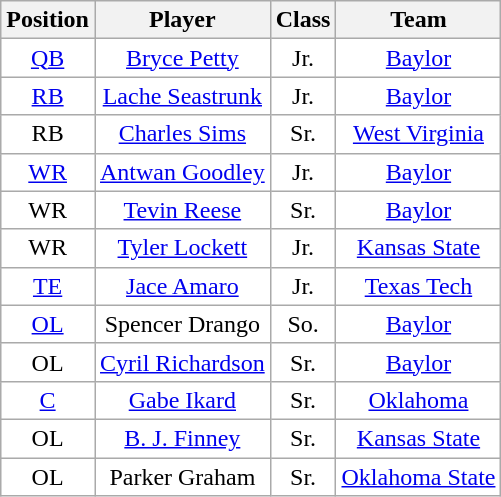<table class="wikitable sortable" border="1">
<tr>
<th>Position</th>
<th>Player</th>
<th>Class</th>
<th>Team</th>
</tr>
<tr>
<td style="text-align:center; background:white"><a href='#'>QB</a></td>
<td style="text-align:center; background:white"><a href='#'>Bryce Petty</a></td>
<td style="text-align:center; background:white">Jr.</td>
<td style="text-align:center; background:white"><a href='#'>Baylor</a></td>
</tr>
<tr>
<td style="text-align:center; background:white"><a href='#'>RB</a></td>
<td style="text-align:center; background:white"><a href='#'>Lache Seastrunk</a></td>
<td style="text-align:center; background:white">Jr.</td>
<td style="text-align:center; background:white"><a href='#'>Baylor</a></td>
</tr>
<tr>
<td style="text-align:center; background:white">RB</td>
<td style="text-align:center; background:white"><a href='#'>Charles Sims</a></td>
<td style="text-align:center; background:white">Sr.</td>
<td style="text-align:center; background:white"><a href='#'>West Virginia</a></td>
</tr>
<tr>
<td style="text-align:center; background:white"><a href='#'>WR</a></td>
<td style="text-align:center; background:white"><a href='#'>Antwan Goodley</a></td>
<td style="text-align:center; background:white">Jr.</td>
<td style="text-align:center; background:white"><a href='#'>Baylor</a></td>
</tr>
<tr>
<td style="text-align:center; background:white">WR</td>
<td style="text-align:center; background:white"><a href='#'>Tevin Reese</a></td>
<td style="text-align:center; background:white">Sr.</td>
<td style="text-align:center; background:white"><a href='#'>Baylor</a></td>
</tr>
<tr>
<td style="text-align:center; background:white">WR</td>
<td style="text-align:center; background:white"><a href='#'>Tyler Lockett</a></td>
<td style="text-align:center; background:white">Jr.</td>
<td style="text-align:center; background:white"><a href='#'>Kansas State</a></td>
</tr>
<tr>
<td style="text-align:center; background:white"><a href='#'>TE</a></td>
<td style="text-align:center; background:white"><a href='#'>Jace Amaro</a></td>
<td style="text-align:center; background:white">Jr.</td>
<td style="text-align:center; background:white"><a href='#'>Texas Tech</a></td>
</tr>
<tr>
<td style="text-align:center; background:white"><a href='#'>OL</a></td>
<td style="text-align:center; background:white">Spencer Drango</td>
<td style="text-align:center; background:white">So.</td>
<td style="text-align:center; background:white"><a href='#'>Baylor</a></td>
</tr>
<tr>
<td style="text-align:center; background:white">OL</td>
<td style="text-align:center; background:white"><a href='#'>Cyril Richardson</a></td>
<td style="text-align:center; background:white">Sr.</td>
<td style="text-align:center; background:white"><a href='#'>Baylor</a></td>
</tr>
<tr>
<td style="text-align:center; background:white"><a href='#'>C</a></td>
<td style="text-align:center; background:white"><a href='#'>Gabe Ikard</a></td>
<td style="text-align:center; background:white">Sr.</td>
<td style="text-align:center; background:white"><a href='#'>Oklahoma</a></td>
</tr>
<tr>
<td style="text-align:center; background:white">OL</td>
<td style="text-align:center; background:white"><a href='#'>B. J. Finney</a></td>
<td style="text-align:center; background:white">Sr.</td>
<td style="text-align:center; background:white"><a href='#'>Kansas State</a></td>
</tr>
<tr>
<td style="text-align:center; background:white">OL</td>
<td style="text-align:center; background:white">Parker Graham</td>
<td style="text-align:center; background:white">Sr.</td>
<td style="text-align:center; background:white"><a href='#'>Oklahoma State</a></td>
</tr>
</table>
